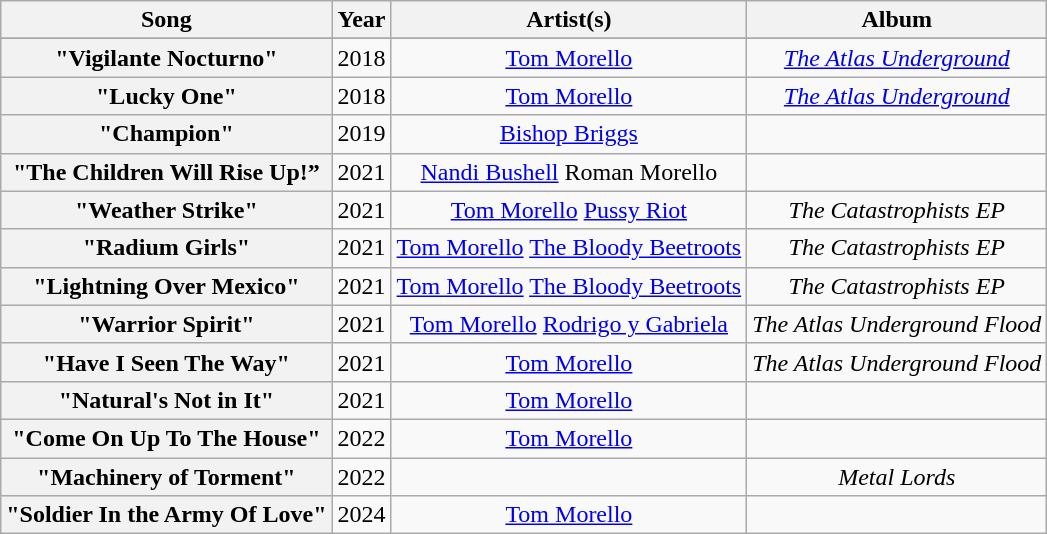<table class="wikitable plainrowheaders" style="text-align:center;">
<tr>
<th scope="col">Song</th>
<th scope="col">Year</th>
<th scope="col">Artist(s)</th>
<th scope="col">Album</th>
</tr>
<tr>
</tr>
<tr>
<th scope="row">"Vigilante Nocturno"<br></th>
<td>2018</td>
<td><a href='#'>Tom Morello</a></td>
<td><em><a href='#'>The Atlas Underground</a></em></td>
</tr>
<tr>
<th scope="row">"Lucky One"<br></th>
<td>2018</td>
<td><a href='#'>Tom Morello</a></td>
<td><em><a href='#'>The Atlas Underground</a></em></td>
</tr>
<tr>
<th scope="row">"Champion"<br></th>
<td>2019</td>
<td><a href='#'>Bishop Briggs</a></td>
<td></td>
</tr>
<tr>
<th scope="row">"The Children Will Rise Up!”<br></th>
<td>2021</td>
<td><a href='#'>Nandi Bushell</a> Roman Morello</td>
<td></td>
</tr>
<tr>
<th scope="row">"Weather Strike"<br></th>
<td>2021</td>
<td><a href='#'>Tom Morello</a> <a href='#'>Pussy Riot</a></td>
<td><em>The Catastrophists EP</em></td>
</tr>
<tr>
<th scope="row">"Radium Girls"<br></th>
<td>2021</td>
<td><a href='#'>Tom Morello</a> <a href='#'>The Bloody Beetroots</a></td>
<td><em>The Catastrophists EP</em></td>
</tr>
<tr>
<th scope="row">"Lightning Over Mexico"<br></th>
<td>2021</td>
<td><a href='#'>Tom Morello</a> <a href='#'>The Bloody Beetroots</a></td>
<td><em>The Catastrophists EP</em></td>
</tr>
<tr>
<th scope="row">"Warrior Spirit"<br></th>
<td>2021</td>
<td><a href='#'>Tom Morello</a> <a href='#'>Rodrigo y Gabriela</a></td>
<td><em>The Atlas Underground Flood</em></td>
</tr>
<tr>
<th scope="row">"Have I Seen The Way"<br></th>
<td>2021</td>
<td><a href='#'>Tom Morello</a></td>
<td><em>The Atlas Underground Flood</em></td>
</tr>
<tr>
<th scope="row">"Natural's Not in It"<br></th>
<td>2021</td>
<td><a href='#'>Tom Morello</a></td>
<td></td>
</tr>
<tr>
<th scope="row">"Come On Up To The House"<br></th>
<td>2022</td>
<td><a href='#'>Tom Morello</a></td>
<td></td>
</tr>
<tr>
<th scope="row">"Machinery of Torment"<br></th>
<td>2022</td>
<td></td>
<td><em>Metal Lords</em></td>
</tr>
<tr>
<th scope="row">"Soldier In the Army Of Love"<br></th>
<td>2024</td>
<td><a href='#'>Tom Morello</a></td>
<td></td>
</tr>
</table>
